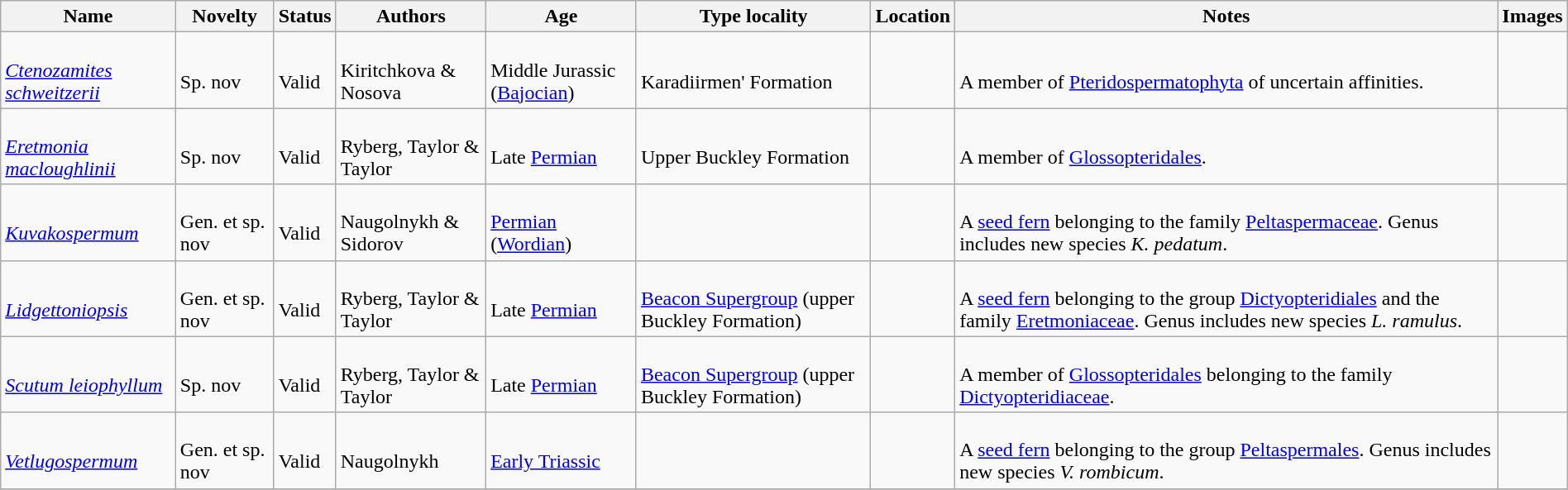<table class="wikitable sortable" align="center" width="100%">
<tr>
<th>Name</th>
<th>Novelty</th>
<th>Status</th>
<th>Authors</th>
<th>Age</th>
<th>Type locality</th>
<th>Location</th>
<th>Notes</th>
<th>Images</th>
</tr>
<tr>
<td><br><em><a href='#'>Ctenozamites schweitzerii</a></em></td>
<td><br>Sp. nov</td>
<td><br>Valid</td>
<td><br>Kiritchkova & Nosova</td>
<td><br>Middle Jurassic (<a href='#'>Bajocian</a>)</td>
<td><br>Karadiirmen' Formation</td>
<td><br></td>
<td><br>A member of <a href='#'>Pteridospermatophyta</a> of uncertain affinities.</td>
<td></td>
</tr>
<tr>
<td><br><em><a href='#'>Eretmonia macloughlinii</a></em></td>
<td><br>Sp. nov</td>
<td><br>Valid</td>
<td><br>Ryberg, Taylor & Taylor</td>
<td><br>Late <a href='#'>Permian</a></td>
<td><br>Upper Buckley Formation</td>
<td><br></td>
<td><br>A member of <a href='#'>Glossopteridales</a>.</td>
<td></td>
</tr>
<tr>
<td><br><em><a href='#'>Kuvakospermum</a></em></td>
<td><br>Gen. et sp. nov</td>
<td><br>Valid</td>
<td><br>Naugolnykh & Sidorov</td>
<td><br><a href='#'>Permian</a> (<a href='#'>Wordian</a>)</td>
<td></td>
<td><br></td>
<td><br>A <a href='#'>seed fern</a> belonging to the family <a href='#'>Peltaspermaceae</a>. Genus includes new species <em>K. pedatum</em>.</td>
<td></td>
</tr>
<tr>
<td><br><em><a href='#'>Lidgettoniopsis</a></em></td>
<td><br>Gen. et sp. nov</td>
<td><br>Valid</td>
<td><br>Ryberg, Taylor & Taylor</td>
<td><br>Late <a href='#'>Permian</a></td>
<td><br><a href='#'>Beacon Supergroup</a> (upper Buckley Formation)</td>
<td><br></td>
<td><br>A <a href='#'>seed fern</a> belonging to the group <a href='#'>Dictyopteridiales</a> and the family <a href='#'>Eretmoniaceae</a>. Genus includes new species <em>L. ramulus</em>.</td>
<td></td>
</tr>
<tr>
<td><br><em><a href='#'>Scutum leiophyllum</a></em></td>
<td><br>Sp. nov</td>
<td><br>Valid</td>
<td><br>Ryberg, Taylor & Taylor</td>
<td><br>Late <a href='#'>Permian</a></td>
<td><br><a href='#'>Beacon Supergroup</a> (upper Buckley Formation)</td>
<td><br></td>
<td><br>A member of <a href='#'>Glossopteridales</a> belonging to the family <a href='#'>Dictyopteridiaceae</a>.</td>
<td></td>
</tr>
<tr>
<td><br><em><a href='#'>Vetlugospermum</a></em></td>
<td><br>Gen. et sp. nov</td>
<td><br>Valid</td>
<td><br>Naugolnykh</td>
<td><br><a href='#'>Early Triassic</a></td>
<td></td>
<td><br></td>
<td><br>A <a href='#'>seed fern</a> belonging to the group <a href='#'>Peltaspermales</a>. Genus includes new species <em>V. rombicum</em>.</td>
<td></td>
</tr>
<tr>
</tr>
</table>
